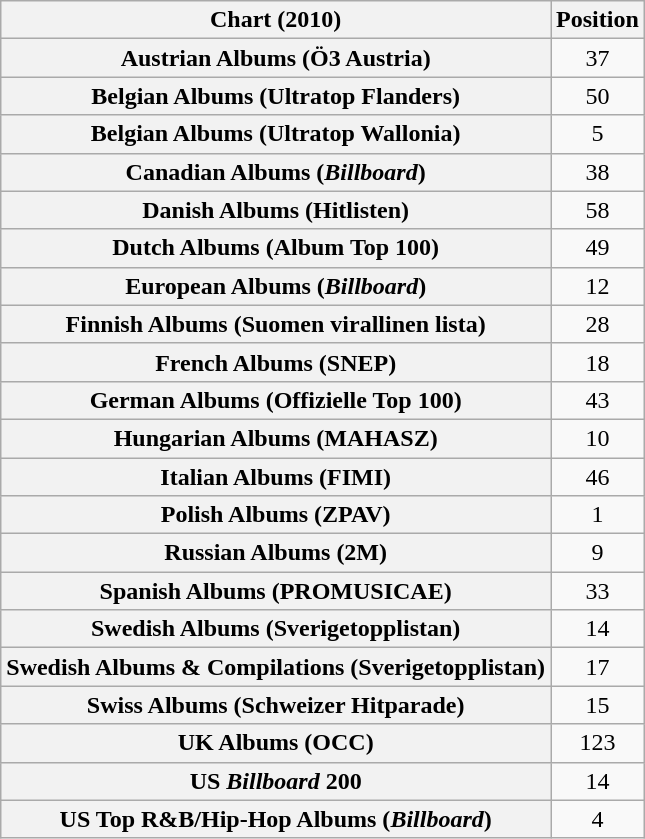<table class="wikitable sortable plainrowheaders" style="text-align:center">
<tr>
<th scope="col">Chart (2010)</th>
<th scope="col">Position</th>
</tr>
<tr>
<th scope="row">Austrian Albums (Ö3 Austria)</th>
<td>37</td>
</tr>
<tr>
<th scope="row">Belgian Albums (Ultratop Flanders)</th>
<td>50</td>
</tr>
<tr>
<th scope="row">Belgian Albums (Ultratop Wallonia)</th>
<td>5</td>
</tr>
<tr>
<th scope="row">Canadian Albums (<em>Billboard</em>)</th>
<td>38</td>
</tr>
<tr>
<th scope="row">Danish Albums (Hitlisten)</th>
<td>58</td>
</tr>
<tr>
<th scope="row">Dutch Albums (Album Top 100)</th>
<td>49</td>
</tr>
<tr>
<th scope="row">European Albums (<em>Billboard</em>)</th>
<td>12</td>
</tr>
<tr>
<th scope="row">Finnish Albums (Suomen virallinen lista)</th>
<td>28</td>
</tr>
<tr>
<th scope="row">French Albums (SNEP)</th>
<td>18</td>
</tr>
<tr>
<th scope="row">German Albums (Offizielle Top 100)</th>
<td>43</td>
</tr>
<tr>
<th scope="row">Hungarian Albums (MAHASZ)</th>
<td>10</td>
</tr>
<tr>
<th scope="row">Italian Albums (FIMI)</th>
<td>46</td>
</tr>
<tr>
<th scope="row">Polish Albums (ZPAV)</th>
<td>1</td>
</tr>
<tr>
<th scope="row">Russian Albums (2M)</th>
<td>9</td>
</tr>
<tr>
<th scope="row">Spanish Albums (PROMUSICAE)</th>
<td>33</td>
</tr>
<tr>
<th scope="row">Swedish Albums (Sverigetopplistan)</th>
<td>14</td>
</tr>
<tr>
<th scope="row">Swedish Albums & Compilations (Sverigetopplistan)</th>
<td>17</td>
</tr>
<tr>
<th scope="row">Swiss Albums (Schweizer Hitparade)</th>
<td>15</td>
</tr>
<tr>
<th scope="row">UK Albums (OCC)</th>
<td>123</td>
</tr>
<tr>
<th scope="row">US <em>Billboard</em> 200</th>
<td>14</td>
</tr>
<tr>
<th scope="row">US Top R&B/Hip-Hop Albums (<em>Billboard</em>)</th>
<td>4</td>
</tr>
</table>
